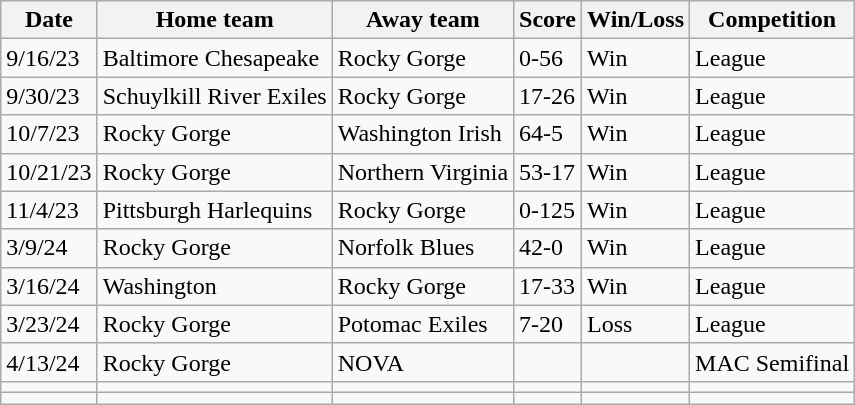<table class="wikitable">
<tr>
<th>Date</th>
<th>Home team</th>
<th>Away team</th>
<th>Score</th>
<th>Win/Loss</th>
<th>Competition</th>
</tr>
<tr>
<td>9/16/23</td>
<td>Baltimore Chesapeake</td>
<td>Rocky Gorge</td>
<td>0-56</td>
<td>Win</td>
<td>League</td>
</tr>
<tr>
<td>9/30/23</td>
<td>Schuylkill River Exiles</td>
<td>Rocky Gorge</td>
<td>17-26</td>
<td>Win</td>
<td>League</td>
</tr>
<tr>
<td>10/7/23</td>
<td>Rocky Gorge</td>
<td>Washington Irish</td>
<td>64-5</td>
<td>Win</td>
<td>League</td>
</tr>
<tr>
<td>10/21/23</td>
<td>Rocky Gorge</td>
<td>Northern Virginia</td>
<td>53-17</td>
<td>Win</td>
<td>League</td>
</tr>
<tr>
<td>11/4/23</td>
<td>Pittsburgh Harlequins</td>
<td>Rocky Gorge</td>
<td>0-125</td>
<td>Win</td>
<td>League</td>
</tr>
<tr>
<td>3/9/24</td>
<td>Rocky Gorge</td>
<td>Norfolk Blues</td>
<td>42-0</td>
<td>Win</td>
<td>League</td>
</tr>
<tr>
<td>3/16/24</td>
<td>Washington</td>
<td>Rocky Gorge</td>
<td>17-33</td>
<td>Win</td>
<td>League</td>
</tr>
<tr>
<td>3/23/24</td>
<td>Rocky Gorge</td>
<td>Potomac Exiles</td>
<td>7-20</td>
<td>Loss</td>
<td>League</td>
</tr>
<tr>
<td>4/13/24</td>
<td>Rocky Gorge</td>
<td>NOVA</td>
<td></td>
<td></td>
<td>MAC Semifinal</td>
</tr>
<tr>
<td></td>
<td></td>
<td></td>
<td></td>
<td></td>
<td></td>
</tr>
<tr>
<td></td>
<td></td>
<td></td>
<td></td>
<td></td>
<td></td>
</tr>
</table>
